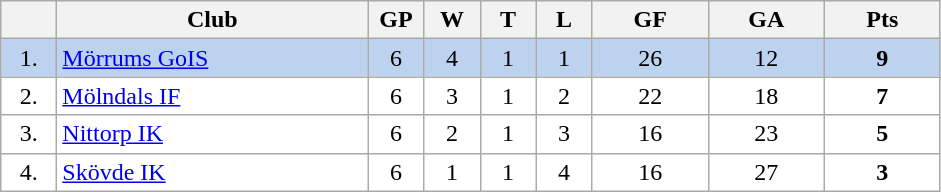<table class="wikitable">
<tr>
<th width="30"></th>
<th width="200">Club</th>
<th width="30">GP</th>
<th width="30">W</th>
<th width="30">T</th>
<th width="30">L</th>
<th width="70">GF</th>
<th width="70">GA</th>
<th width="70">Pts</th>
</tr>
<tr bgcolor="#BCD2EE" align="center">
<td>1.</td>
<td align="left"><a href='#'>Mörrums GoIS</a></td>
<td>6</td>
<td>4</td>
<td>1</td>
<td>1</td>
<td>26</td>
<td>12</td>
<td><strong>9</strong></td>
</tr>
<tr bgcolor="#FFFFFF" align="center">
<td>2.</td>
<td align="left"><a href='#'>Mölndals IF</a></td>
<td>6</td>
<td>3</td>
<td>1</td>
<td>2</td>
<td>22</td>
<td>18</td>
<td><strong>7</strong></td>
</tr>
<tr bgcolor="#FFFFFF" align="center">
<td>3.</td>
<td align="left"><a href='#'>Nittorp IK</a></td>
<td>6</td>
<td>2</td>
<td>1</td>
<td>3</td>
<td>16</td>
<td>23</td>
<td><strong>5</strong></td>
</tr>
<tr bgcolor="#FFFFFF" align="center">
<td>4.</td>
<td align="left"><a href='#'>Skövde IK</a></td>
<td>6</td>
<td>1</td>
<td>1</td>
<td>4</td>
<td>16</td>
<td>27</td>
<td><strong>3</strong></td>
</tr>
</table>
